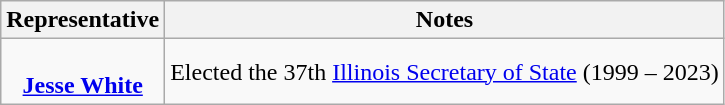<table class="wikitable" style="text-align:center">
<tr>
<th>Representative</th>
<th>Notes</th>
</tr>
<tr>
<td align=center><br><strong><a href='#'>Jesse White</a></strong></td>
<td>Elected the 37th <a href='#'>Illinois Secretary of State</a> (1999 – 2023)</td>
</tr>
</table>
